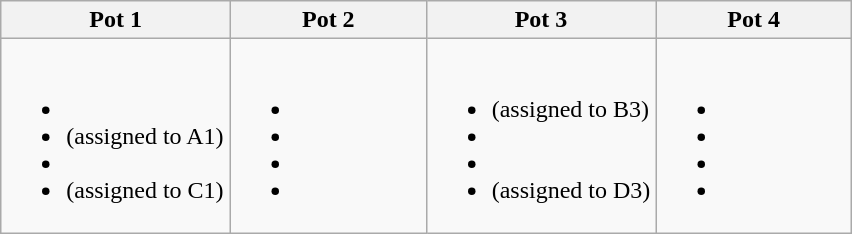<table class="wikitable">
<tr>
<th width=27%>Pot 1</th>
<th width=23%>Pot 2</th>
<th width=27%>Pot 3</th>
<th width=23%>Pot 4</th>
</tr>
<tr style="vertical-align: top;">
<td><br><ul><li></li><li> (assigned to A1)</li><li></li><li> (assigned to C1)</li></ul></td>
<td><br><ul><li></li><li></li><li></li><li></li></ul></td>
<td><br><ul><li> (assigned to B3)</li><li></li><li></li><li> (assigned to D3)</li></ul></td>
<td><br><ul><li></li><li></li><li></li><li></li></ul></td>
</tr>
</table>
